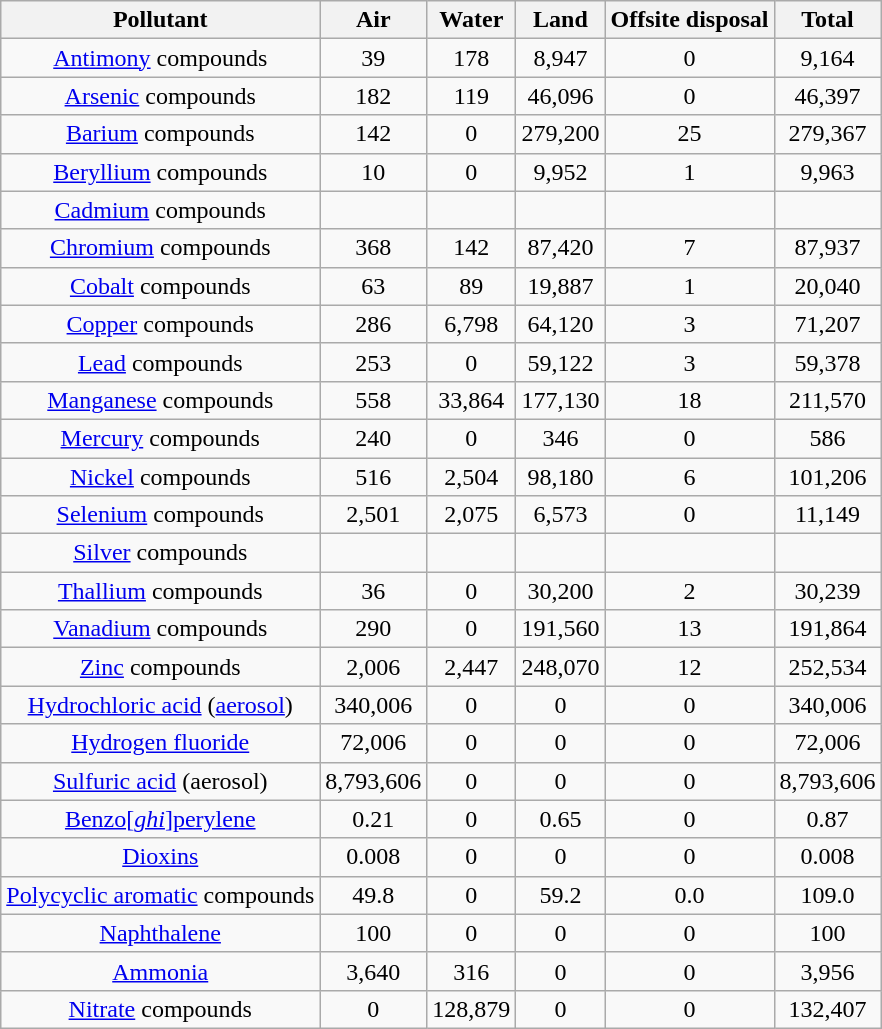<table class="wikitable" style="text-align: center;">
<tr>
<th>Pollutant</th>
<th>Air</th>
<th>Water</th>
<th>Land</th>
<th>Offsite disposal</th>
<th>Total</th>
</tr>
<tr>
<td><a href='#'>Antimony</a> compounds</td>
<td>39</td>
<td>178</td>
<td>8,947</td>
<td>0</td>
<td>9,164</td>
</tr>
<tr>
<td><a href='#'>Arsenic</a> compounds</td>
<td>182</td>
<td>119</td>
<td>46,096</td>
<td>0</td>
<td>46,397</td>
</tr>
<tr>
<td><a href='#'>Barium</a> compounds</td>
<td>142</td>
<td>0</td>
<td>279,200</td>
<td>25</td>
<td>279,367</td>
</tr>
<tr>
<td><a href='#'>Beryllium</a> compounds</td>
<td>10</td>
<td>0</td>
<td>9,952</td>
<td>1</td>
<td>9,963</td>
</tr>
<tr>
<td><a href='#'>Cadmium</a> compounds</td>
<td></td>
<td></td>
<td></td>
<td></td>
<td></td>
</tr>
<tr>
<td><a href='#'>Chromium</a> compounds</td>
<td>368</td>
<td>142</td>
<td>87,420</td>
<td>7</td>
<td>87,937</td>
</tr>
<tr>
<td><a href='#'>Cobalt</a> compounds</td>
<td>63</td>
<td>89</td>
<td>19,887</td>
<td>1</td>
<td>20,040</td>
</tr>
<tr>
<td><a href='#'>Copper</a> compounds</td>
<td>286</td>
<td>6,798</td>
<td>64,120</td>
<td>3</td>
<td>71,207</td>
</tr>
<tr>
<td><a href='#'>Lead</a> compounds</td>
<td>253</td>
<td>0</td>
<td>59,122</td>
<td>3</td>
<td>59,378</td>
</tr>
<tr>
<td><a href='#'>Manganese</a> compounds</td>
<td>558</td>
<td>33,864</td>
<td>177,130</td>
<td>18</td>
<td>211,570</td>
</tr>
<tr>
<td><a href='#'>Mercury</a> compounds</td>
<td>240</td>
<td>0</td>
<td>346</td>
<td>0</td>
<td>586</td>
</tr>
<tr>
<td><a href='#'>Nickel</a> compounds</td>
<td>516</td>
<td>2,504</td>
<td>98,180</td>
<td>6</td>
<td>101,206</td>
</tr>
<tr>
<td><a href='#'>Selenium</a> compounds</td>
<td>2,501</td>
<td>2,075</td>
<td>6,573</td>
<td>0</td>
<td>11,149</td>
</tr>
<tr>
<td><a href='#'>Silver</a> compounds</td>
<td></td>
<td></td>
<td></td>
<td></td>
<td></td>
</tr>
<tr>
<td><a href='#'>Thallium</a> compounds</td>
<td>36</td>
<td>0</td>
<td>30,200</td>
<td>2</td>
<td>30,239</td>
</tr>
<tr>
<td><a href='#'>Vanadium</a> compounds</td>
<td>290</td>
<td>0</td>
<td>191,560</td>
<td>13</td>
<td>191,864</td>
</tr>
<tr>
<td><a href='#'>Zinc</a> compounds</td>
<td>2,006</td>
<td>2,447</td>
<td>248,070</td>
<td>12</td>
<td>252,534</td>
</tr>
<tr>
<td><a href='#'>Hydrochloric acid</a> (<a href='#'>aerosol</a>)</td>
<td>340,006</td>
<td>0</td>
<td>0</td>
<td>0</td>
<td>340,006</td>
</tr>
<tr>
<td><a href='#'>Hydrogen fluoride</a></td>
<td>72,006</td>
<td>0</td>
<td>0</td>
<td>0</td>
<td>72,006</td>
</tr>
<tr>
<td><a href='#'>Sulfuric acid</a> (aerosol)</td>
<td>8,793,606</td>
<td>0</td>
<td>0</td>
<td>0</td>
<td>8,793,606</td>
</tr>
<tr>
<td><a href='#'>Benzo[<em>ghi</em>]perylene</a></td>
<td>0.21</td>
<td>0</td>
<td>0.65</td>
<td>0</td>
<td>0.87</td>
</tr>
<tr>
<td><a href='#'>Dioxins</a></td>
<td>0.008</td>
<td>0</td>
<td>0</td>
<td>0</td>
<td>0.008</td>
</tr>
<tr>
<td><a href='#'>Polycyclic aromatic</a> compounds</td>
<td>49.8</td>
<td>0</td>
<td>59.2</td>
<td>0.0</td>
<td>109.0</td>
</tr>
<tr>
<td><a href='#'>Naphthalene</a></td>
<td>100</td>
<td>0</td>
<td>0</td>
<td>0</td>
<td>100</td>
</tr>
<tr>
<td><a href='#'>Ammonia</a></td>
<td>3,640</td>
<td>316</td>
<td>0</td>
<td>0</td>
<td>3,956</td>
</tr>
<tr>
<td><a href='#'>Nitrate</a> compounds</td>
<td>0</td>
<td>128,879</td>
<td>0</td>
<td>0</td>
<td>132,407</td>
</tr>
</table>
